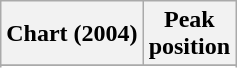<table class="wikitable sortable">
<tr>
<th>Chart (2004)</th>
<th>Peak<br>position</th>
</tr>
<tr>
</tr>
<tr>
</tr>
</table>
